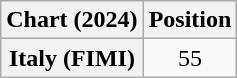<table class="wikitable sortable plainrowheaders" style="text-align:center">
<tr>
<th scope="col">Chart (2024)</th>
<th scope="col">Position</th>
</tr>
<tr>
<th scope="row">Italy (FIMI)</th>
<td>55</td>
</tr>
</table>
